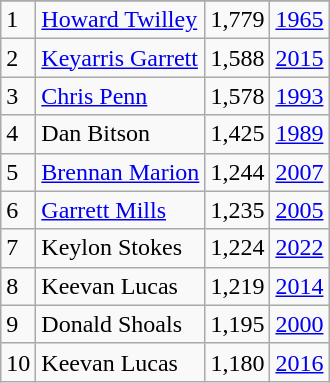<table class="wikitable">
<tr>
</tr>
<tr>
<td>1</td>
<td><a href='#'>Howard Twilley</a></td>
<td>1,779</td>
<td><a href='#'>1965</a></td>
</tr>
<tr>
<td>2</td>
<td><a href='#'>Keyarris Garrett</a></td>
<td>1,588</td>
<td><a href='#'>2015</a></td>
</tr>
<tr>
<td>3</td>
<td><a href='#'>Chris Penn</a></td>
<td>1,578</td>
<td><a href='#'>1993</a></td>
</tr>
<tr>
<td>4</td>
<td>Dan Bitson</td>
<td>1,425</td>
<td><a href='#'>1989</a></td>
</tr>
<tr>
<td>5</td>
<td><a href='#'>Brennan Marion</a></td>
<td>1,244</td>
<td><a href='#'>2007</a></td>
</tr>
<tr>
<td>6</td>
<td><a href='#'>Garrett Mills</a></td>
<td>1,235</td>
<td><a href='#'>2005</a></td>
</tr>
<tr>
<td>7</td>
<td>Keylon Stokes</td>
<td>1,224</td>
<td><a href='#'>2022</a></td>
</tr>
<tr>
<td>8</td>
<td>Keevan Lucas</td>
<td>1,219</td>
<td><a href='#'>2014</a></td>
</tr>
<tr>
<td>9</td>
<td>Donald Shoals</td>
<td>1,195</td>
<td><a href='#'>2000</a></td>
</tr>
<tr>
<td>10</td>
<td>Keevan Lucas</td>
<td>1,180</td>
<td><a href='#'>2016</a></td>
</tr>
</table>
